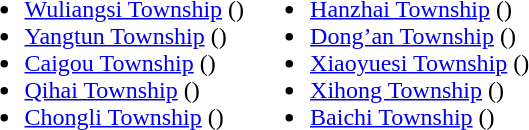<table>
<tr>
<td valign="top"><br><ul><li><a href='#'>Wuliangsi Township</a> ()</li><li><a href='#'>Yangtun Township</a> ()</li><li><a href='#'>Caigou Township</a> ()</li><li><a href='#'>Qihai Township</a> ()</li><li><a href='#'>Chongli Township</a> ()</li></ul></td>
<td valign="top"><br><ul><li><a href='#'>Hanzhai Township</a> ()</li><li><a href='#'>Dong’an Township</a> ()</li><li><a href='#'>Xiaoyuesi Township</a> ()</li><li><a href='#'>Xihong Township</a> ()</li><li><a href='#'>Baichi Township</a> ()</li></ul></td>
</tr>
</table>
